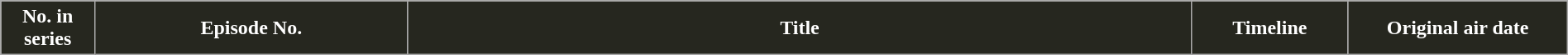<table class="wikitable plainrowheaders" style="width:100%; margin:auto">
<tr>
<th scope="col" style="background-color:#26271F; color: white; width:6%;">No. in series</th>
<th scope="col" style="background-color:#26271F; color: white; width: 20%">Episode No.</th>
<th scope="col" style="background-color:#26271F; color: white; width: 50%">Title</th>
<th scope="col" style="background-color:#26271F; color: white; width:10%;">Timeline</th>
<th scope="col" style="background-color:#26271F; color: white; width: 30%;">Original air date<br></th>
</tr>
</table>
